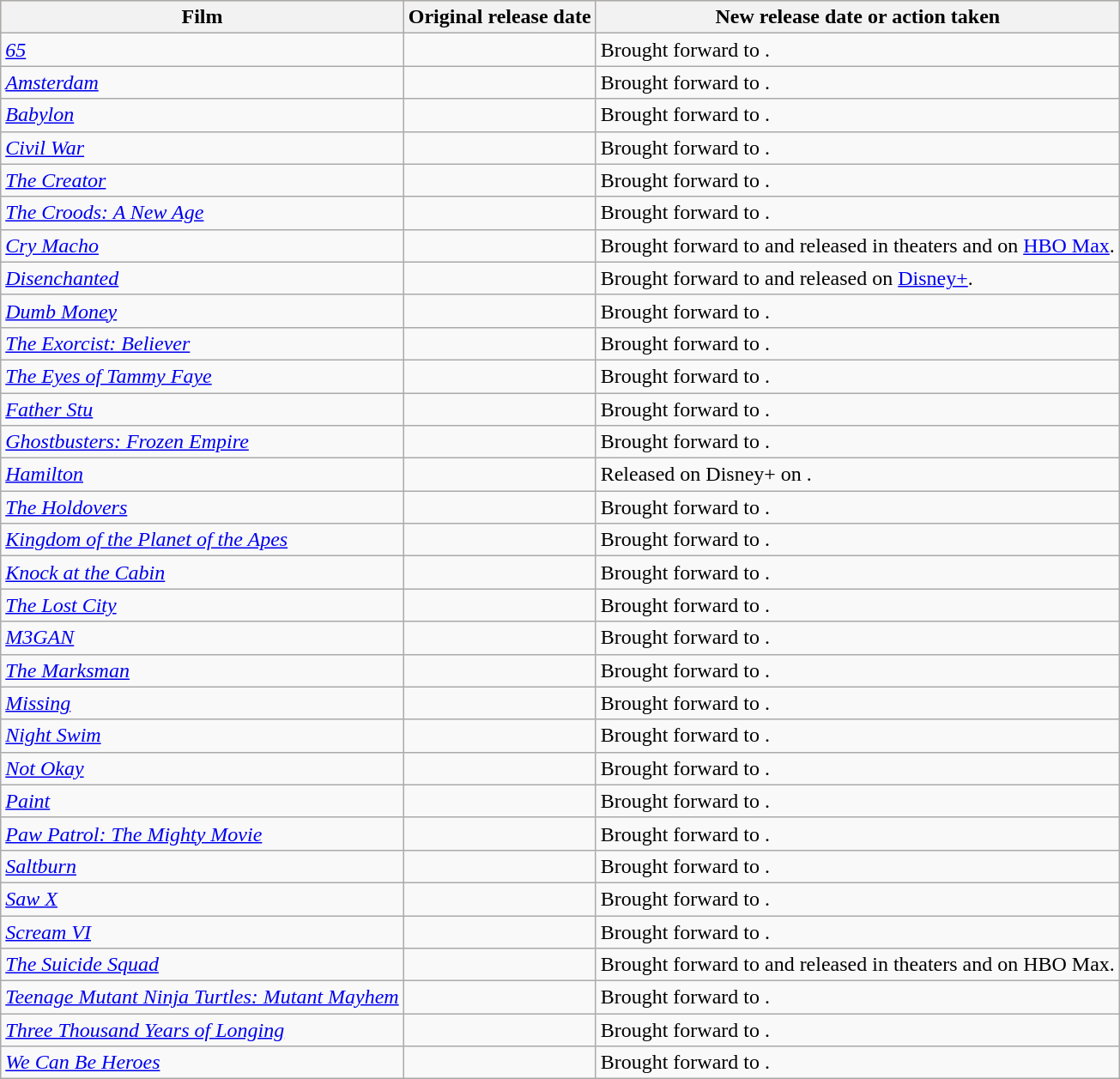<table class="wikitable sortable">
<tr style="background:#ffdead;">
<th>Film</th>
<th>Original release date</th>
<th>New release date or action taken</th>
</tr>
<tr>
<td><em><a href='#'>65</a></em></td>
<td></td>
<td>Brought forward to .</td>
</tr>
<tr>
<td><em><a href='#'>Amsterdam</a></em></td>
<td></td>
<td>Brought forward to .</td>
</tr>
<tr>
<td><em><a href='#'>Babylon</a></em></td>
<td></td>
<td>Brought forward to .</td>
</tr>
<tr>
<td><em><a href='#'>Civil War</a></em></td>
<td></td>
<td>Brought forward to .</td>
</tr>
<tr>
<td><em><a href='#'>The Creator</a></em></td>
<td></td>
<td>Brought forward to .</td>
</tr>
<tr>
<td><em><a href='#'>The Croods: A New Age</a></em></td>
<td></td>
<td>Brought forward to .</td>
</tr>
<tr>
<td><em><a href='#'>Cry Macho</a></em></td>
<td></td>
<td>Brought forward to  and released in theaters and on <a href='#'>HBO Max</a>.</td>
</tr>
<tr>
<td><em><a href='#'>Disenchanted</a></em></td>
<td></td>
<td>Brought forward to  and released on <a href='#'>Disney+</a>.</td>
</tr>
<tr>
<td><em><a href='#'>Dumb Money</a></em></td>
<td></td>
<td>Brought forward to .</td>
</tr>
<tr>
<td><em><a href='#'>The Exorcist: Believer</a></em></td>
<td></td>
<td>Brought forward to .</td>
</tr>
<tr>
<td><em><a href='#'>The Eyes of Tammy Faye</a></em></td>
<td></td>
<td>Brought forward to .</td>
</tr>
<tr>
<td><em><a href='#'>Father Stu</a></em></td>
<td></td>
<td>Brought forward to .</td>
</tr>
<tr>
<td><em><a href='#'>Ghostbusters: Frozen Empire</a></em></td>
<td></td>
<td>Brought forward to .</td>
</tr>
<tr>
<td><em><a href='#'>Hamilton</a></em></td>
<td></td>
<td>Released on Disney+ on .</td>
</tr>
<tr>
<td><em><a href='#'>The Holdovers</a></em></td>
<td></td>
<td>Brought forward to .</td>
</tr>
<tr>
<td><em><a href='#'>Kingdom of the Planet of the Apes</a></em></td>
<td></td>
<td>Brought forward to .</td>
</tr>
<tr>
<td><em><a href='#'>Knock at the Cabin</a></em></td>
<td></td>
<td>Brought forward to .</td>
</tr>
<tr>
<td><em><a href='#'>The Lost City</a></em></td>
<td></td>
<td>Brought forward to .</td>
</tr>
<tr>
<td><em><a href='#'>M3GAN</a></em></td>
<td></td>
<td>Brought forward to .</td>
</tr>
<tr>
<td><em><a href='#'>The Marksman</a></em></td>
<td></td>
<td>Brought forward to .</td>
</tr>
<tr>
<td><em><a href='#'>Missing</a></em></td>
<td></td>
<td>Brought forward to .</td>
</tr>
<tr>
<td><em><a href='#'>Night Swim</a></em></td>
<td></td>
<td>Brought forward to .</td>
</tr>
<tr>
<td><em><a href='#'>Not Okay</a></em></td>
<td></td>
<td>Brought forward to .</td>
</tr>
<tr>
<td><em><a href='#'>Paint</a></em></td>
<td></td>
<td>Brought forward to .</td>
</tr>
<tr>
<td><em><a href='#'>Paw Patrol: The Mighty Movie</a></em></td>
<td></td>
<td>Brought forward to .</td>
</tr>
<tr>
<td><em><a href='#'>Saltburn</a></em></td>
<td></td>
<td>Brought forward to .</td>
</tr>
<tr>
<td><em><a href='#'>Saw X</a></em></td>
<td></td>
<td>Brought forward to .</td>
</tr>
<tr>
<td><em><a href='#'>Scream VI</a></em></td>
<td></td>
<td>Brought forward to .</td>
</tr>
<tr>
<td><em><a href='#'>The Suicide Squad</a></em></td>
<td></td>
<td>Brought forward to  and released in theaters and on HBO Max.</td>
</tr>
<tr>
<td><em><a href='#'>Teenage Mutant Ninja Turtles: Mutant Mayhem</a></em></td>
<td></td>
<td>Brought forward to .</td>
</tr>
<tr>
<td><em><a href='#'>Three Thousand Years of Longing</a></em></td>
<td></td>
<td>Brought forward to .</td>
</tr>
<tr>
<td><em><a href='#'>We Can Be Heroes</a></em></td>
<td></td>
<td>Brought forward to .</td>
</tr>
</table>
